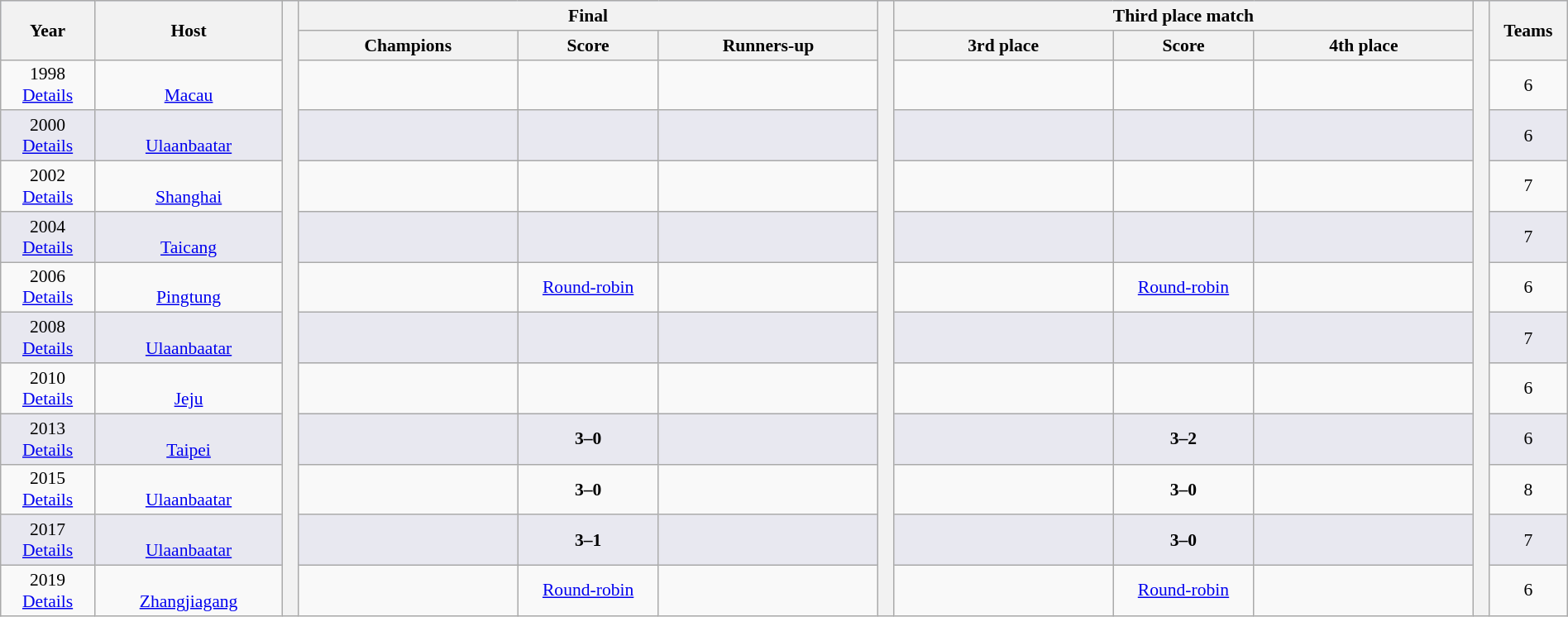<table class="wikitable" style="font-size:90%; width: 100%; text-align: center;">
<tr bgcolor=#c1d8ff>
<th rowspan=2 width=6%>Year</th>
<th rowspan=2 width=12%>Host</th>
<th width=1% rowspan=13 bgcolor=ffffff></th>
<th colspan=3>Final</th>
<th width=1% rowspan=13 bgcolor=ffffff></th>
<th colspan=3>Third place match</th>
<th width=1% rowspan=13 bgcolor=#ffffff></th>
<th rowspan=2 width=5%>Teams</th>
</tr>
<tr bgcolor=#efefef>
<th width=14%>Champions</th>
<th width=9%>Score</th>
<th width=14%>Runners-up</th>
<th width=14%>3rd place</th>
<th width=9%>Score</th>
<th width=14%>4th place</th>
</tr>
<tr>
<td>1998<br><a href='#'>Details</a></td>
<td><br><a href='#'>Macau</a></td>
<td><strong></strong></td>
<td></td>
<td></td>
<td></td>
<td></td>
<td></td>
<td>6</td>
</tr>
<tr bgcolor=#E8E8F0>
<td>2000<br><a href='#'>Details</a></td>
<td><br><a href='#'>Ulaanbaatar</a></td>
<td><strong></strong></td>
<td></td>
<td></td>
<td></td>
<td></td>
<td></td>
<td>6</td>
</tr>
<tr>
<td>2002<br><a href='#'>Details</a></td>
<td><br><a href='#'>Shanghai</a></td>
<td><strong></strong></td>
<td></td>
<td></td>
<td></td>
<td></td>
<td></td>
<td>7</td>
</tr>
<tr bgcolor=#E8E8F0>
<td>2004<br><a href='#'>Details</a></td>
<td><br><a href='#'>Taicang</a></td>
<td><strong></strong></td>
<td></td>
<td></td>
<td></td>
<td></td>
<td></td>
<td>7</td>
</tr>
<tr>
<td>2006<br><a href='#'>Details</a></td>
<td><br><a href='#'>Pingtung</a></td>
<td><strong></strong></td>
<td><a href='#'>Round-robin</a></td>
<td></td>
<td></td>
<td><a href='#'>Round-robin</a></td>
<td></td>
<td>6</td>
</tr>
<tr bgcolor=#E8E8F0>
<td>2008<br><a href='#'>Details</a></td>
<td><br><a href='#'>Ulaanbaatar</a></td>
<td><strong></strong></td>
<td></td>
<td></td>
<td></td>
<td></td>
<td></td>
<td>7</td>
</tr>
<tr>
<td>2010<br><a href='#'>Details</a></td>
<td><br><a href='#'>Jeju</a></td>
<td><strong></strong></td>
<td></td>
<td></td>
<td></td>
<td></td>
<td></td>
<td>6</td>
</tr>
<tr bgcolor=#E8E8F0>
<td>2013<br><a href='#'>Details</a></td>
<td><br><a href='#'>Taipei</a></td>
<td><strong></strong></td>
<td><strong>3–0</strong></td>
<td></td>
<td></td>
<td><strong>3–2</strong></td>
<td></td>
<td>6</td>
</tr>
<tr>
<td>2015<br><a href='#'>Details</a></td>
<td><br><a href='#'>Ulaanbaatar</a></td>
<td><strong></strong></td>
<td><strong>3–0</strong></td>
<td></td>
<td></td>
<td><strong>3–0</strong></td>
<td></td>
<td>8</td>
</tr>
<tr bgcolor=#E8E8F0>
<td>2017<br><a href='#'>Details</a></td>
<td><br><a href='#'>Ulaanbaatar</a></td>
<td><strong></strong></td>
<td><strong>3–1</strong></td>
<td></td>
<td></td>
<td><strong>3–0</strong></td>
<td></td>
<td>7</td>
</tr>
<tr>
<td>2019<br><a href='#'>Details</a></td>
<td><br><a href='#'>Zhangjiagang</a></td>
<td><strong></strong></td>
<td><a href='#'>Round-robin</a></td>
<td></td>
<td></td>
<td><a href='#'>Round-robin</a></td>
<td></td>
<td>6</td>
</tr>
</table>
